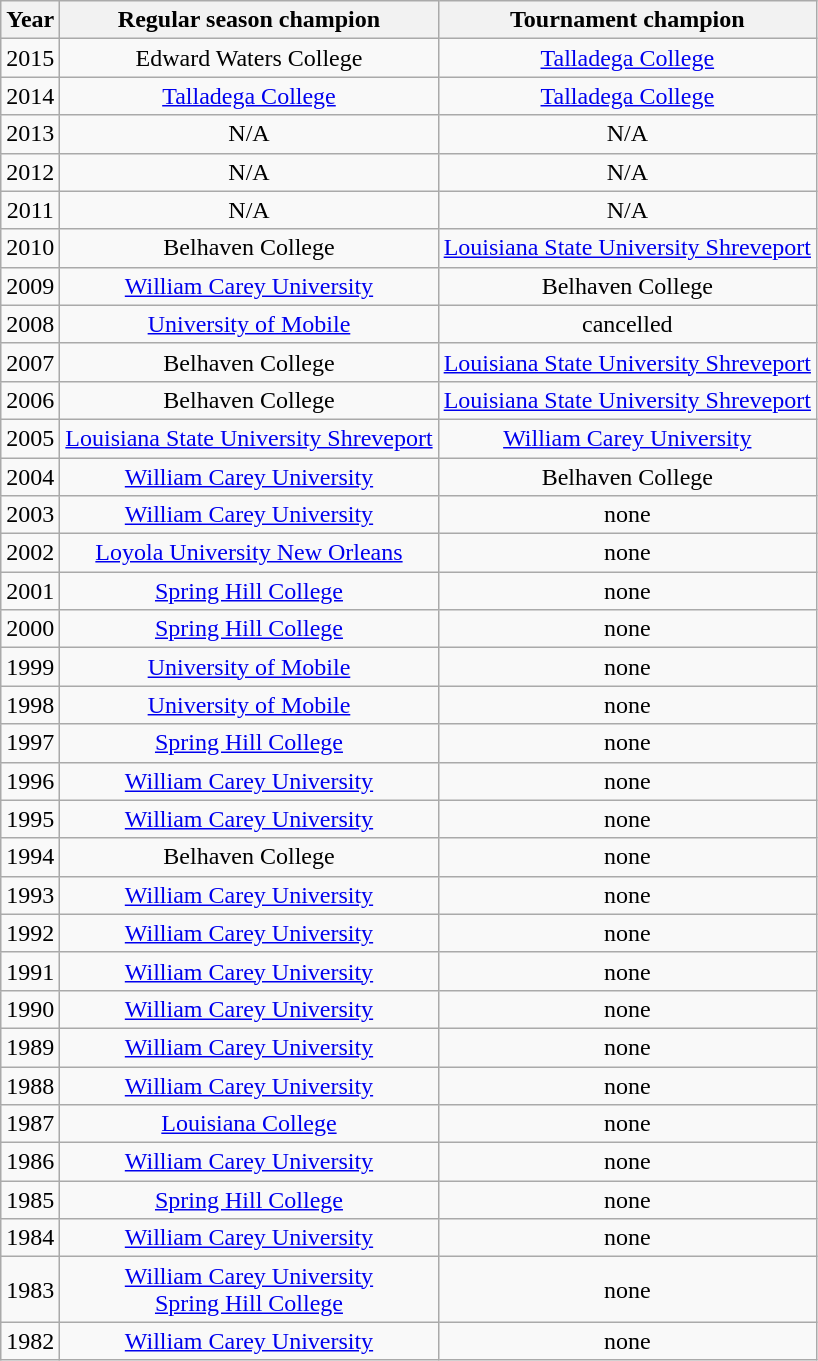<table class="wikitable">
<tr>
<th>Year</th>
<th>Regular season champion</th>
<th>Tournament champion</th>
</tr>
<tr align=center>
<td>2015</td>
<td>Edward Waters College</td>
<td><a href='#'>Talladega College</a></td>
</tr>
<tr align=center>
<td>2014</td>
<td><a href='#'>Talladega College</a></td>
<td><a href='#'>Talladega College</a></td>
</tr>
<tr align=center>
<td>2013</td>
<td>N/A</td>
<td>N/A</td>
</tr>
<tr align=center>
<td>2012</td>
<td>N/A</td>
<td>N/A</td>
</tr>
<tr align=center>
<td>2011</td>
<td>N/A</td>
<td>N/A</td>
</tr>
<tr align=center>
<td>2010</td>
<td>Belhaven College</td>
<td><a href='#'>Louisiana State University Shreveport</a></td>
</tr>
<tr align=center>
<td>2009</td>
<td><a href='#'>William Carey University</a></td>
<td>Belhaven College</td>
</tr>
<tr align=center>
<td>2008</td>
<td><a href='#'>University of Mobile</a></td>
<td>cancelled</td>
</tr>
<tr align=center>
<td>2007</td>
<td>Belhaven College</td>
<td><a href='#'>Louisiana State University Shreveport</a></td>
</tr>
<tr align=center>
<td>2006</td>
<td>Belhaven College</td>
<td><a href='#'>Louisiana State University Shreveport</a></td>
</tr>
<tr align=center>
<td>2005</td>
<td><a href='#'>Louisiana State University Shreveport</a></td>
<td><a href='#'>William Carey University</a></td>
</tr>
<tr align=center>
<td>2004</td>
<td><a href='#'>William Carey University</a></td>
<td>Belhaven College</td>
</tr>
<tr align=center>
<td>2003</td>
<td><a href='#'>William Carey University</a></td>
<td>none</td>
</tr>
<tr align=center>
<td>2002</td>
<td><a href='#'>Loyola University New Orleans</a></td>
<td>none</td>
</tr>
<tr align=center>
<td>2001</td>
<td><a href='#'>Spring Hill College</a></td>
<td>none</td>
</tr>
<tr align=center>
<td>2000</td>
<td><a href='#'>Spring Hill College</a></td>
<td>none</td>
</tr>
<tr align=center>
<td>1999</td>
<td><a href='#'>University of Mobile</a></td>
<td>none</td>
</tr>
<tr align=center>
<td>1998</td>
<td><a href='#'>University of Mobile</a></td>
<td>none</td>
</tr>
<tr align=center>
<td>1997</td>
<td><a href='#'>Spring Hill College</a></td>
<td>none</td>
</tr>
<tr align=center>
<td>1996</td>
<td><a href='#'>William Carey University</a></td>
<td>none</td>
</tr>
<tr align=center>
<td>1995</td>
<td><a href='#'>William Carey University</a></td>
<td>none</td>
</tr>
<tr align=center>
<td>1994</td>
<td>Belhaven College</td>
<td>none</td>
</tr>
<tr align=center>
<td>1993</td>
<td><a href='#'>William Carey University</a></td>
<td>none</td>
</tr>
<tr align=center>
<td>1992</td>
<td><a href='#'>William Carey University</a></td>
<td>none</td>
</tr>
<tr align=center>
<td>1991</td>
<td><a href='#'>William Carey University</a></td>
<td>none</td>
</tr>
<tr align=center>
<td>1990</td>
<td><a href='#'>William Carey University</a></td>
<td>none</td>
</tr>
<tr align=center>
<td>1989</td>
<td><a href='#'>William Carey University</a></td>
<td>none</td>
</tr>
<tr align=center>
<td>1988</td>
<td><a href='#'>William Carey University</a></td>
<td>none</td>
</tr>
<tr align=center>
<td>1987</td>
<td><a href='#'>Louisiana College</a></td>
<td>none</td>
</tr>
<tr align=center>
<td>1986</td>
<td><a href='#'>William Carey University</a></td>
<td>none</td>
</tr>
<tr align=center>
<td>1985</td>
<td><a href='#'>Spring Hill College</a></td>
<td>none</td>
</tr>
<tr align=center>
<td>1984</td>
<td><a href='#'>William Carey University</a></td>
<td>none</td>
</tr>
<tr align=center>
<td>1983</td>
<td><a href='#'>William Carey University</a><br><a href='#'>Spring Hill College</a></td>
<td>none</td>
</tr>
<tr align=center>
<td>1982</td>
<td><a href='#'>William Carey University</a></td>
<td>none</td>
</tr>
</table>
